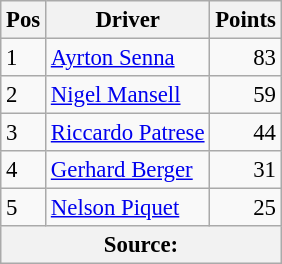<table class="wikitable" style="font-size: 95%;">
<tr>
<th>Pos</th>
<th>Driver</th>
<th>Points</th>
</tr>
<tr>
<td>1</td>
<td> <a href='#'>Ayrton Senna</a></td>
<td align="right">83</td>
</tr>
<tr>
<td>2</td>
<td> <a href='#'>Nigel Mansell</a></td>
<td align="right">59</td>
</tr>
<tr>
<td>3</td>
<td> <a href='#'>Riccardo Patrese</a></td>
<td align="right">44</td>
</tr>
<tr>
<td>4</td>
<td> <a href='#'>Gerhard Berger</a></td>
<td align="right">31</td>
</tr>
<tr>
<td>5</td>
<td> <a href='#'>Nelson Piquet</a></td>
<td align="right">25</td>
</tr>
<tr>
<th colspan=4>Source:</th>
</tr>
</table>
